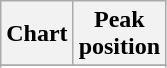<table class="wikitable sortable" border="1">
<tr>
<th>Chart</th>
<th>Peak<br>position</th>
</tr>
<tr>
</tr>
<tr>
</tr>
<tr>
</tr>
</table>
